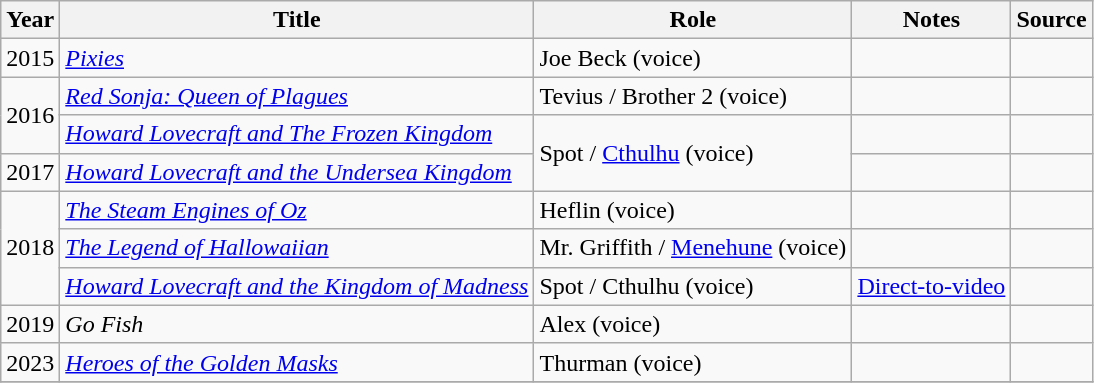<table class="wikitable sortable plainrowheaders" style="white-space:nowrap">
<tr>
<th>Year</th>
<th>Title</th>
<th>Role</th>
<th>Notes</th>
<th>Source</th>
</tr>
<tr>
<td>2015</td>
<td><em><a href='#'>Pixies</a></em></td>
<td>Joe Beck (voice)</td>
<td></td>
<td></td>
</tr>
<tr>
<td rowspan=2>2016</td>
<td><em><a href='#'>Red Sonja: Queen of Plagues</a></em></td>
<td>Tevius / Brother 2 (voice)</td>
<td></td>
<td></td>
</tr>
<tr>
<td><em><a href='#'>Howard Lovecraft and The Frozen Kingdom</a></em></td>
<td rowspan=2>Spot / <a href='#'>Cthulhu</a> (voice)</td>
<td></td>
<td></td>
</tr>
<tr>
<td>2017</td>
<td><em><a href='#'>Howard Lovecraft and the Undersea Kingdom</a></em></td>
<td></td>
<td></td>
</tr>
<tr>
<td rowspan="3">2018</td>
<td><em><a href='#'>The Steam Engines of Oz</a></em></td>
<td>Heflin (voice)</td>
<td></td>
<td></td>
</tr>
<tr>
<td><em><a href='#'>The Legend of Hallowaiian</a></em></td>
<td>Mr. Griffith / <a href='#'>Menehune</a> (voice)</td>
<td></td>
<td></td>
</tr>
<tr>
<td><em><a href='#'>Howard Lovecraft and the Kingdom of Madness</a></em></td>
<td>Spot / Cthulhu (voice)</td>
<td><a href='#'>Direct-to-video</a></td>
<td></td>
</tr>
<tr>
<td>2019</td>
<td><em>Go Fish</em></td>
<td>Alex (voice)</td>
<td></td>
<td></td>
</tr>
<tr>
<td>2023</td>
<td><em><a href='#'>Heroes of the Golden Masks</a></em></td>
<td>Thurman (voice)</td>
<td></td>
<td></td>
</tr>
<tr>
</tr>
</table>
